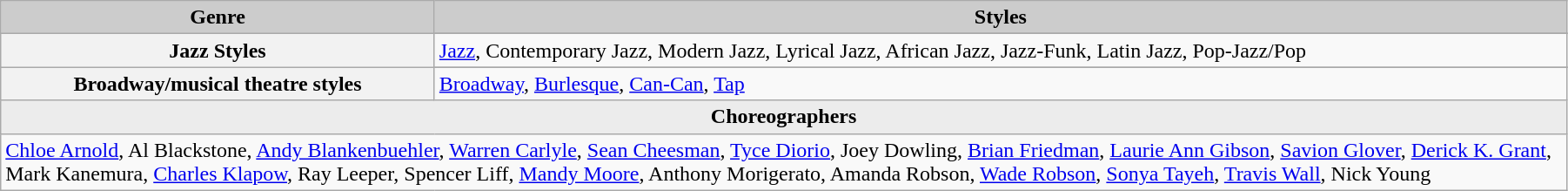<table class="wikitable" style="width:95%;">
<tr>
<th scope="column"  style="background:#ccc; width:325px;">Genre</th>
<th ! scope="column" style="background:#ccc;">Styles</th>
</tr>
<tr>
<th scope="row" rowspan=2>Jazz Styles</th>
</tr>
<tr>
<td><a href='#'>Jazz</a>, Contemporary Jazz, Modern Jazz, Lyrical Jazz, African Jazz, Jazz-Funk, Latin Jazz, Pop-Jazz/Pop</td>
</tr>
<tr>
<th scope="row" rowspan=2>Broadway/musical theatre styles</th>
</tr>
<tr>
<td><a href='#'>Broadway</a>, <a href='#'>Burlesque</a>, <a href='#'>Can-Can</a>, <a href='#'>Tap</a></td>
</tr>
<tr>
<th scope="row" colspan=2 style="background:#ECECEC;">Choreographers</th>
</tr>
<tr>
<td colspan=2><a href='#'>Chloe Arnold</a>, Al Blackstone, <a href='#'>Andy Blankenbuehler</a>, <a href='#'>Warren Carlyle</a>, <a href='#'>Sean Cheesman</a>, <a href='#'>Tyce Diorio</a>, Joey Dowling, <a href='#'>Brian Friedman</a>, <a href='#'>Laurie Ann Gibson</a>, <a href='#'>Savion Glover</a>, <a href='#'>Derick K. Grant</a>, Mark Kanemura, <a href='#'>Charles Klapow</a>, Ray Leeper, Spencer Liff, <a href='#'>Mandy Moore</a>, Anthony Morigerato, Amanda Robson, <a href='#'>Wade Robson</a>, <a href='#'>Sonya Tayeh</a>, <a href='#'>Travis Wall</a>, Nick Young</td>
</tr>
</table>
